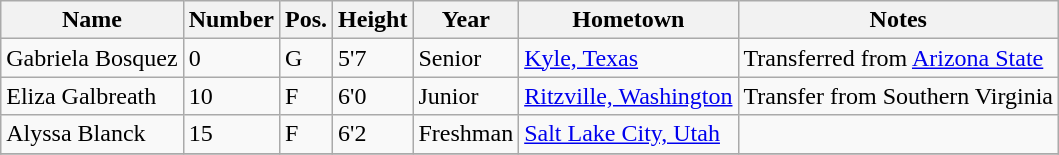<table class="wikitable sortable" border="1">
<tr>
<th>Name</th>
<th>Number</th>
<th>Pos.</th>
<th>Height</th>
<th>Year</th>
<th>Hometown</th>
<th class="unsortable">Notes</th>
</tr>
<tr>
<td>Gabriela Bosquez</td>
<td>0</td>
<td>G</td>
<td>5'7</td>
<td>Senior</td>
<td><a href='#'>Kyle, Texas</a></td>
<td>Transferred from <a href='#'>Arizona State</a></td>
</tr>
<tr>
<td>Eliza Galbreath</td>
<td>10</td>
<td>F</td>
<td>6'0</td>
<td>Junior</td>
<td><a href='#'>Ritzville, Washington</a></td>
<td>Transfer from Southern Virginia</td>
</tr>
<tr>
<td>Alyssa Blanck</td>
<td>15</td>
<td>F</td>
<td>6'2</td>
<td>Freshman</td>
<td><a href='#'>Salt Lake City, Utah</a></td>
<td></td>
</tr>
<tr>
</tr>
</table>
